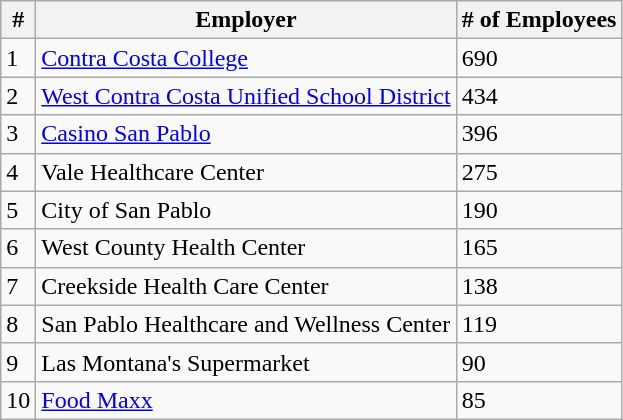<table class="wikitable">
<tr>
<th>#</th>
<th>Employer</th>
<th># of Employees</th>
</tr>
<tr>
<td>1</td>
<td><a href='#'>Contra Costa College</a></td>
<td>690</td>
</tr>
<tr>
<td>2</td>
<td><a href='#'>West Contra Costa Unified School District</a></td>
<td>434</td>
</tr>
<tr>
<td>3</td>
<td><a href='#'>Casino San Pablo</a></td>
<td>396</td>
</tr>
<tr>
<td>4</td>
<td>Vale Healthcare Center</td>
<td>275</td>
</tr>
<tr>
<td>5</td>
<td>City of San Pablo</td>
<td>190</td>
</tr>
<tr>
<td>6</td>
<td>West County Health Center</td>
<td>165</td>
</tr>
<tr>
<td>7</td>
<td>Creekside Health Care Center</td>
<td>138</td>
</tr>
<tr>
<td>8</td>
<td>San Pablo Healthcare and Wellness Center</td>
<td>119</td>
</tr>
<tr>
<td>9</td>
<td>Las Montana's Supermarket</td>
<td>90</td>
</tr>
<tr>
<td>10</td>
<td><a href='#'>Food Maxx</a></td>
<td>85</td>
</tr>
</table>
